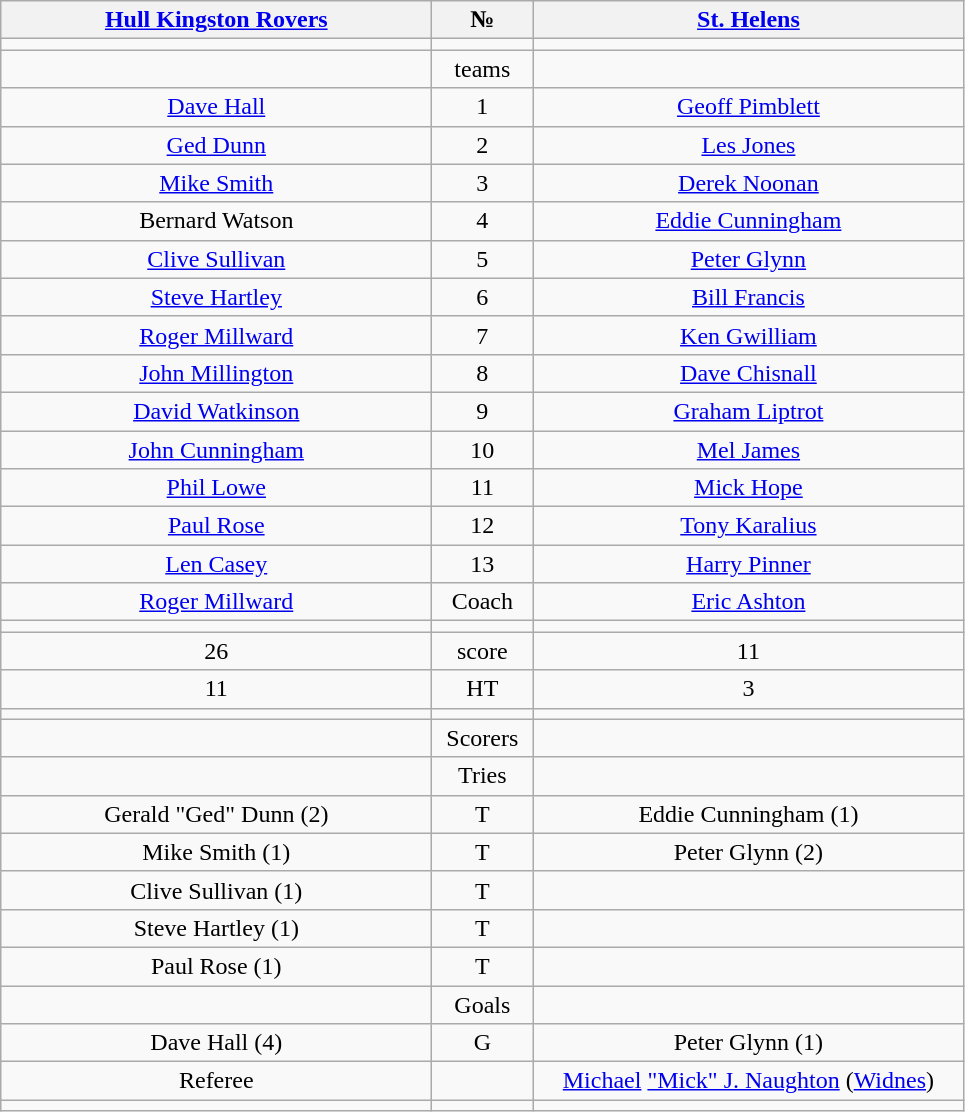<table class="wikitable" style="text-align:center;">
<tr>
<th width=280 abbr=winner><a href='#'>Hull Kingston Rovers</a></th>
<th width=60 abbr="Number">№</th>
<th width=280 abbr=runner-up><a href='#'>St. Helens</a></th>
</tr>
<tr>
<td></td>
<td></td>
<td></td>
</tr>
<tr>
<td></td>
<td>teams</td>
<td></td>
</tr>
<tr>
<td><a href='#'>Dave Hall</a></td>
<td>1</td>
<td><a href='#'>Geoff Pimblett</a></td>
</tr>
<tr>
<td><a href='#'>Ged Dunn</a></td>
<td>2</td>
<td><a href='#'>Les Jones</a></td>
</tr>
<tr>
<td><a href='#'>Mike Smith</a></td>
<td>3</td>
<td><a href='#'>Derek Noonan</a></td>
</tr>
<tr>
<td>Bernard Watson</td>
<td>4</td>
<td><a href='#'>Eddie Cunningham</a></td>
</tr>
<tr>
<td><a href='#'>Clive Sullivan</a></td>
<td>5</td>
<td><a href='#'>Peter Glynn</a></td>
</tr>
<tr>
<td><a href='#'>Steve Hartley</a></td>
<td>6</td>
<td><a href='#'>Bill Francis</a></td>
</tr>
<tr>
<td><a href='#'>Roger Millward</a></td>
<td>7</td>
<td><a href='#'>Ken Gwilliam</a></td>
</tr>
<tr>
<td><a href='#'>John Millington</a></td>
<td>8</td>
<td><a href='#'>Dave Chisnall</a></td>
</tr>
<tr>
<td><a href='#'>David Watkinson</a></td>
<td>9</td>
<td><a href='#'>Graham Liptrot</a></td>
</tr>
<tr>
<td><a href='#'>John Cunningham</a></td>
<td>10</td>
<td><a href='#'>Mel James</a></td>
</tr>
<tr>
<td><a href='#'>Phil Lowe</a></td>
<td>11</td>
<td><a href='#'>Mick Hope</a></td>
</tr>
<tr>
<td><a href='#'>Paul Rose</a></td>
<td>12</td>
<td><a href='#'>Tony Karalius</a></td>
</tr>
<tr>
<td><a href='#'>Len Casey</a></td>
<td>13</td>
<td><a href='#'>Harry Pinner</a></td>
</tr>
<tr>
<td><a href='#'>Roger Millward</a></td>
<td>Coach</td>
<td><a href='#'>Eric Ashton</a></td>
</tr>
<tr>
<td></td>
<td></td>
<td></td>
</tr>
<tr>
<td>26</td>
<td>score</td>
<td>11</td>
</tr>
<tr>
<td>11</td>
<td>HT</td>
<td>3</td>
</tr>
<tr>
<td></td>
<td></td>
<td></td>
</tr>
<tr>
<td></td>
<td>Scorers</td>
<td></td>
</tr>
<tr>
<td></td>
<td>Tries</td>
<td></td>
</tr>
<tr>
<td>Gerald "Ged" Dunn (2)</td>
<td>T</td>
<td>Eddie Cunningham (1)</td>
</tr>
<tr>
<td>Mike Smith (1)</td>
<td>T</td>
<td>Peter Glynn (2)</td>
</tr>
<tr>
<td>Clive Sullivan (1)</td>
<td>T</td>
<td></td>
</tr>
<tr>
<td>Steve Hartley (1)</td>
<td>T</td>
<td></td>
</tr>
<tr>
<td>Paul Rose (1)</td>
<td>T</td>
<td></td>
</tr>
<tr>
<td></td>
<td>Goals</td>
<td></td>
</tr>
<tr>
<td>Dave Hall (4)</td>
<td>G</td>
<td>Peter Glynn (1)</td>
</tr>
<tr>
<td>Referee</td>
<td></td>
<td><a href='#'>Michael</a> <a href='#'>"Mick" J. Naughton</a> (<a href='#'>Widnes</a>)</td>
</tr>
<tr>
<td></td>
<td></td>
<td></td>
</tr>
</table>
